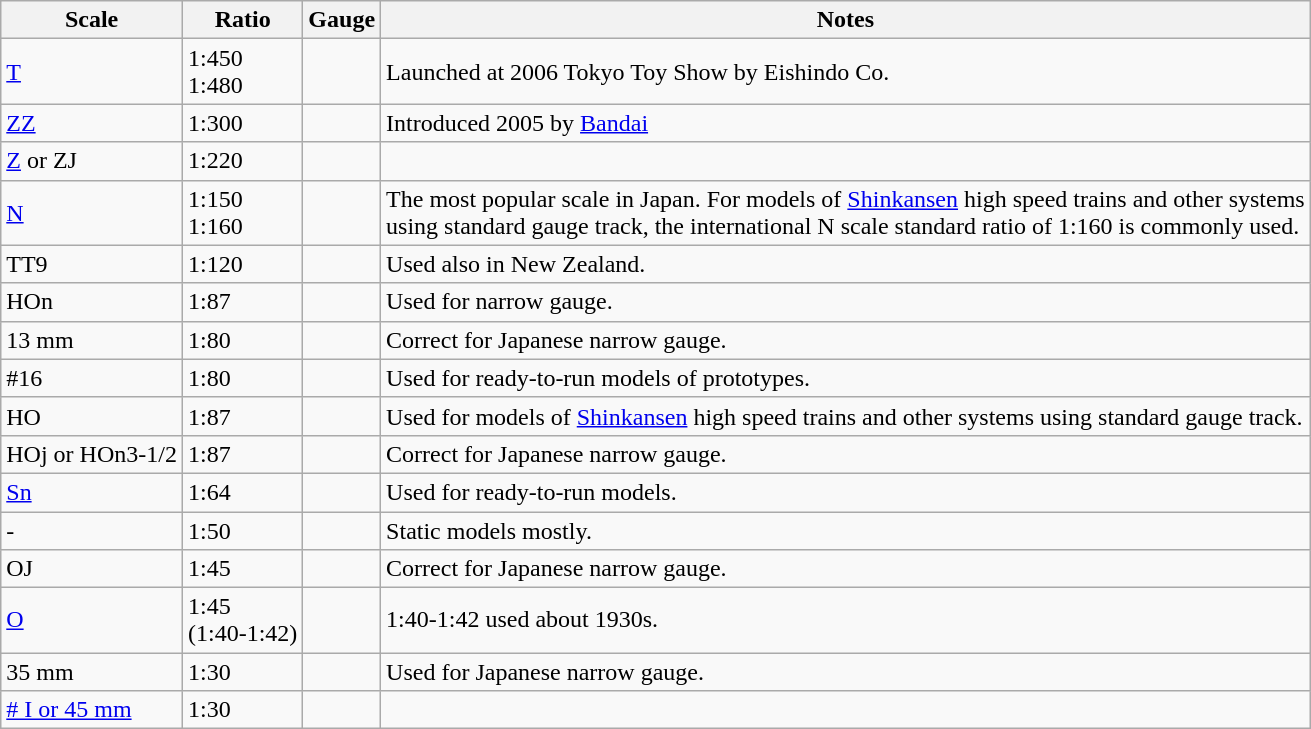<table class=wikitable>
<tr>
<th>Scale</th>
<th>Ratio</th>
<th>Gauge</th>
<th>Notes</th>
</tr>
<tr>
<td><a href='#'>T</a></td>
<td>1:450<br>1:480</td>
<td></td>
<td>Launched at 2006 Tokyo Toy Show by Eishindo Co.</td>
</tr>
<tr>
<td><a href='#'>ZZ</a></td>
<td>1:300</td>
<td></td>
<td>Introduced 2005 by <a href='#'>Bandai</a></td>
</tr>
<tr>
<td><a href='#'>Z</a> or ZJ</td>
<td>1:220</td>
<td></td>
<td></td>
</tr>
<tr>
<td><a href='#'>N</a></td>
<td>1:150<br>1:160</td>
<td></td>
<td>The most popular scale in Japan. For models of <a href='#'>Shinkansen</a> high speed trains and other systems<br>using standard gauge track, the international N scale standard ratio of 1:160 is commonly used.</td>
</tr>
<tr>
<td>TT9</td>
<td>1:120</td>
<td></td>
<td>Used also in New Zealand.</td>
</tr>
<tr>
<td>HOn</td>
<td>1:87</td>
<td></td>
<td>Used for  narrow gauge.</td>
</tr>
<tr>
<td>13 mm</td>
<td>1:80</td>
<td></td>
<td>Correct for  Japanese narrow gauge.</td>
</tr>
<tr>
<td>#16</td>
<td>1:80</td>
<td></td>
<td>Used for ready-to-run models of  prototypes.</td>
</tr>
<tr>
<td>HO</td>
<td>1:87</td>
<td></td>
<td>Used for models of <a href='#'>Shinkansen</a> high speed trains and other systems using standard gauge track.</td>
</tr>
<tr>
<td>HOj or HOn3-1/2</td>
<td>1:87</td>
<td></td>
<td>Correct for  Japanese narrow gauge.</td>
</tr>
<tr>
<td><a href='#'>Sn</a></td>
<td>1:64</td>
<td></td>
<td>Used for ready-to-run models.</td>
</tr>
<tr>
<td>-</td>
<td>1:50</td>
<td></td>
<td>Static models mostly.</td>
</tr>
<tr>
<td>OJ</td>
<td>1:45</td>
<td></td>
<td>Correct for  Japanese narrow gauge.</td>
</tr>
<tr>
<td><a href='#'>O</a></td>
<td>1:45<br>(1:40-1:42)</td>
<td></td>
<td>1:40-1:42 used about 1930s.</td>
</tr>
<tr>
<td>35 mm</td>
<td>1:30</td>
<td></td>
<td>Used for  Japanese narrow gauge.</td>
</tr>
<tr>
<td><a href='#'># I or 45 mm</a></td>
<td>1:30</td>
<td></td>
<td></td>
</tr>
</table>
